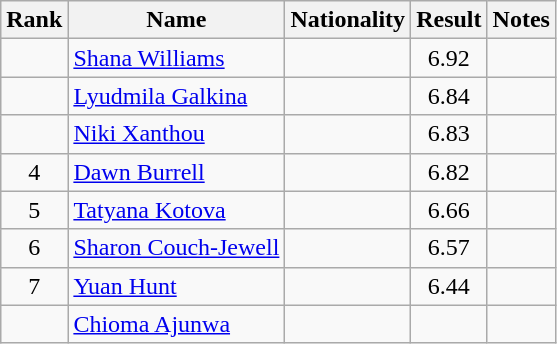<table class="wikitable sortable" style="text-align:center">
<tr>
<th>Rank</th>
<th>Name</th>
<th>Nationality</th>
<th>Result</th>
<th>Notes</th>
</tr>
<tr>
<td></td>
<td align=left><a href='#'>Shana Williams</a></td>
<td align=left></td>
<td>6.92</td>
<td></td>
</tr>
<tr>
<td></td>
<td align=left><a href='#'>Lyudmila Galkina</a></td>
<td align=left></td>
<td>6.84</td>
<td></td>
</tr>
<tr>
<td></td>
<td align=left><a href='#'>Niki Xanthou</a></td>
<td align=left></td>
<td>6.83</td>
<td></td>
</tr>
<tr>
<td>4</td>
<td align=left><a href='#'>Dawn Burrell</a></td>
<td align=left></td>
<td>6.82</td>
<td></td>
</tr>
<tr>
<td>5</td>
<td align=left><a href='#'>Tatyana Kotova</a></td>
<td align=left></td>
<td>6.66</td>
<td></td>
</tr>
<tr>
<td>6</td>
<td align=left><a href='#'>Sharon Couch-Jewell</a></td>
<td align=left></td>
<td>6.57</td>
<td></td>
</tr>
<tr>
<td>7</td>
<td align=left><a href='#'>Yuan Hunt</a></td>
<td align=left></td>
<td>6.44</td>
<td></td>
</tr>
<tr>
<td></td>
<td align=left><a href='#'>Chioma Ajunwa</a></td>
<td align=left></td>
<td></td>
<td></td>
</tr>
</table>
